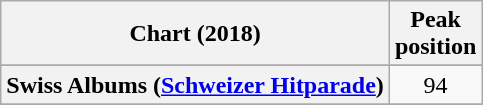<table class="wikitable sortable plainrowheaders">
<tr>
<th scope="col">Chart (2018)</th>
<th scope="col">Peak<br>position</th>
</tr>
<tr>
</tr>
<tr>
<th scope="row">Swiss Albums (<a href='#'>Schweizer Hitparade</a>)</th>
<td align="center">94</td>
</tr>
<tr>
</tr>
</table>
